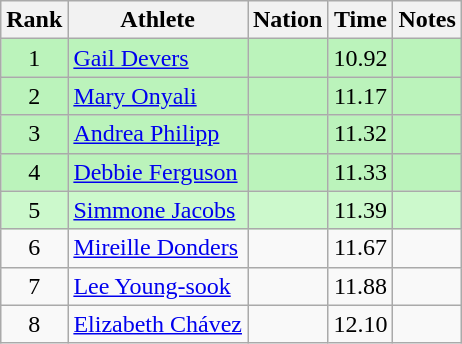<table class="wikitable sortable" style="text-align:center">
<tr>
<th>Rank</th>
<th>Athlete</th>
<th>Nation</th>
<th>Time</th>
<th>Notes</th>
</tr>
<tr style="background:#bbf3bb;">
<td>1</td>
<td align=left><a href='#'>Gail Devers</a></td>
<td align=left></td>
<td>10.92</td>
<td></td>
</tr>
<tr style="background:#bbf3bb;">
<td>2</td>
<td align=left><a href='#'>Mary Onyali</a></td>
<td align=left></td>
<td>11.17</td>
<td></td>
</tr>
<tr style="background:#bbf3bb;">
<td>3</td>
<td align=left><a href='#'>Andrea Philipp</a></td>
<td align=left></td>
<td>11.32</td>
<td></td>
</tr>
<tr style="background:#bbf3bb;">
<td>4</td>
<td align=left><a href='#'>Debbie Ferguson</a></td>
<td align=left></td>
<td>11.33</td>
<td></td>
</tr>
<tr style="background:#ccf9cc;">
<td>5</td>
<td align=left><a href='#'>Simmone Jacobs</a></td>
<td align=left></td>
<td>11.39</td>
<td></td>
</tr>
<tr>
<td>6</td>
<td align=left><a href='#'>Mireille Donders</a></td>
<td align=left></td>
<td>11.67</td>
<td></td>
</tr>
<tr>
<td>7</td>
<td align=left><a href='#'>Lee Young-sook</a></td>
<td align=left></td>
<td>11.88</td>
<td></td>
</tr>
<tr>
<td>8</td>
<td align=left><a href='#'>Elizabeth Chávez</a></td>
<td align=left></td>
<td>12.10</td>
<td></td>
</tr>
</table>
